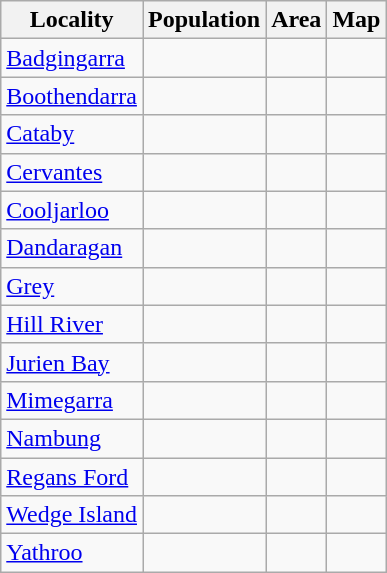<table class="wikitable sortable">
<tr>
<th>Locality</th>
<th data-sort-type=number>Population</th>
<th data-sort-type=number>Area</th>
<th>Map</th>
</tr>
<tr>
<td><a href='#'>Badgingarra</a></td>
<td></td>
<td></td>
<td></td>
</tr>
<tr>
<td><a href='#'>Boothendarra</a></td>
<td></td>
<td></td>
<td></td>
</tr>
<tr>
<td><a href='#'>Cataby</a></td>
<td></td>
<td></td>
<td></td>
</tr>
<tr>
<td><a href='#'>Cervantes</a></td>
<td></td>
<td></td>
<td></td>
</tr>
<tr>
<td><a href='#'>Cooljarloo</a></td>
<td></td>
<td></td>
<td></td>
</tr>
<tr>
<td><a href='#'>Dandaragan</a></td>
<td></td>
<td></td>
<td></td>
</tr>
<tr>
<td><a href='#'>Grey</a></td>
<td></td>
<td></td>
<td></td>
</tr>
<tr>
<td><a href='#'>Hill River</a></td>
<td></td>
<td></td>
<td></td>
</tr>
<tr>
<td><a href='#'>Jurien Bay</a></td>
<td></td>
<td></td>
<td></td>
</tr>
<tr>
<td><a href='#'>Mimegarra</a></td>
<td></td>
<td></td>
<td></td>
</tr>
<tr>
<td><a href='#'>Nambung</a></td>
<td></td>
<td></td>
<td></td>
</tr>
<tr>
<td><a href='#'>Regans Ford</a></td>
<td></td>
<td></td>
<td></td>
</tr>
<tr>
<td><a href='#'>Wedge Island</a></td>
<td></td>
<td></td>
<td></td>
</tr>
<tr>
<td><a href='#'>Yathroo</a></td>
<td></td>
<td></td>
<td></td>
</tr>
</table>
